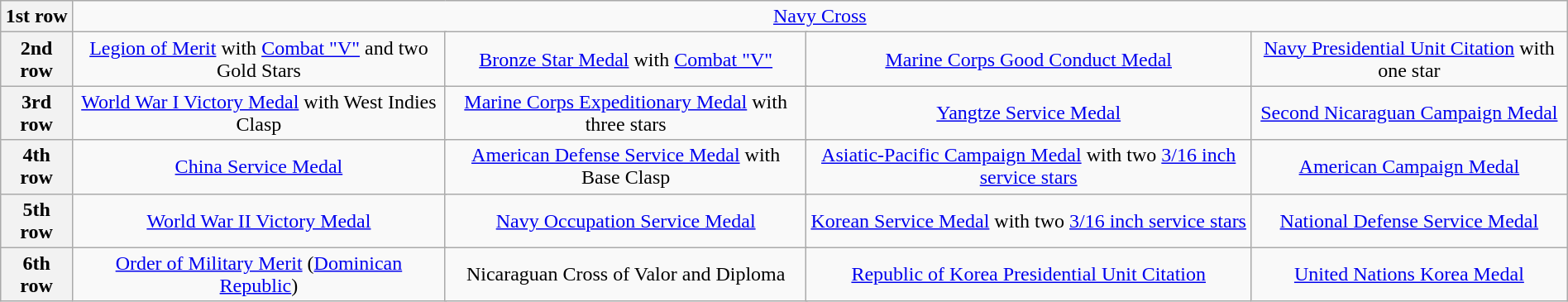<table class="wikitable" style="margin:1em auto; text-align:center;">
<tr>
<th>1st row</th>
<td colspan="13"><a href='#'>Navy Cross</a></td>
</tr>
<tr>
<th>2nd row</th>
<td colspan="4"><a href='#'>Legion of Merit</a> with <a href='#'>Combat "V"</a> and two Gold Stars</td>
<td colspan="4"><a href='#'>Bronze Star Medal</a> with <a href='#'>Combat "V"</a></td>
<td colspan="4"><a href='#'>Marine Corps Good Conduct Medal</a></td>
<td colspan="4"><a href='#'>Navy Presidential Unit Citation</a> with one star</td>
</tr>
<tr>
<th>3rd row</th>
<td colspan="4"><a href='#'>World War I Victory Medal</a> with West Indies Clasp</td>
<td colspan="4"><a href='#'>Marine Corps Expeditionary Medal</a> with three stars</td>
<td colspan="4"><a href='#'>Yangtze Service Medal</a></td>
<td colspan="4"><a href='#'>Second Nicaraguan Campaign Medal</a></td>
</tr>
<tr>
<th>4th row</th>
<td colspan="4"><a href='#'>China Service Medal</a></td>
<td colspan="4"><a href='#'>American Defense Service Medal</a> with Base Clasp</td>
<td colspan="4"><a href='#'>Asiatic-Pacific Campaign Medal</a> with two <a href='#'>3/16 inch service stars</a></td>
<td colspan="4"><a href='#'>American Campaign Medal</a></td>
</tr>
<tr>
<th>5th row</th>
<td colspan="4"><a href='#'>World War II Victory Medal</a></td>
<td colspan="4"><a href='#'>Navy Occupation Service Medal</a></td>
<td colspan="4"><a href='#'>Korean Service Medal</a> with two <a href='#'>3/16 inch service stars</a></td>
<td colspan="4"><a href='#'>National Defense Service Medal</a></td>
</tr>
<tr>
<th>6th row</th>
<td colspan="4"><a href='#'>Order of Military Merit</a> (<a href='#'>Dominican Republic</a>)</td>
<td colspan="4">Nicaraguan Cross of Valor and Diploma</td>
<td colspan="4"><a href='#'>Republic of Korea Presidential Unit Citation</a></td>
<td colspan="4"><a href='#'>United Nations Korea Medal</a></td>
</tr>
</table>
